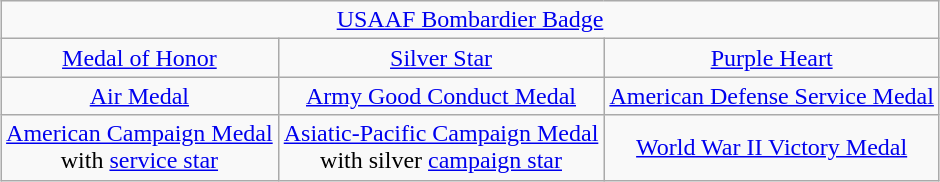<table class="wikitable" style="margin:1em auto; text-align:center;">
<tr>
<td colspan="3"><a href='#'>USAAF Bombardier Badge</a></td>
</tr>
<tr>
<td><a href='#'>Medal of Honor</a></td>
<td><a href='#'>Silver Star</a></td>
<td><a href='#'>Purple Heart</a></td>
</tr>
<tr>
<td><a href='#'>Air Medal</a></td>
<td><a href='#'>Army Good Conduct Medal</a></td>
<td><a href='#'>American Defense Service Medal</a></td>
</tr>
<tr>
<td><a href='#'>American Campaign Medal</a><br>with <a href='#'>service star</a></td>
<td><a href='#'>Asiatic-Pacific Campaign Medal</a><br>with silver <a href='#'>campaign star</a></td>
<td><a href='#'>World War II Victory Medal</a></td>
</tr>
</table>
